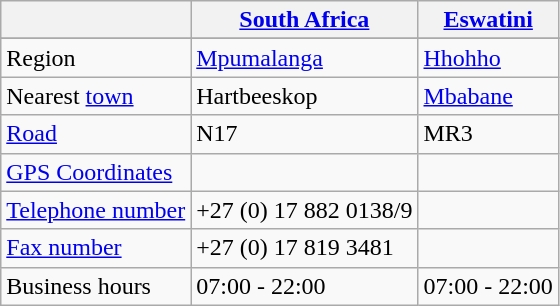<table class="wikitable sortable">
<tr>
<th></th>
<th><a href='#'>South Africa</a></th>
<th><a href='#'>Eswatini</a></th>
</tr>
<tr Name || Oshoek || Ngwenya>
</tr>
<tr>
<td>Region</td>
<td><a href='#'>Mpumalanga</a></td>
<td><a href='#'>Hhohho</a></td>
</tr>
<tr>
<td>Nearest <a href='#'>town</a></td>
<td>Hartbeeskop</td>
<td><a href='#'>Mbabane</a></td>
</tr>
<tr>
<td><a href='#'>Road</a></td>
<td>N17</td>
<td>MR3</td>
</tr>
<tr>
<td><a href='#'>GPS Coordinates</a></td>
<td></td>
<td></td>
</tr>
<tr>
<td><a href='#'>Telephone number</a></td>
<td>+27 (0) 17 882 0138/9</td>
<td></td>
</tr>
<tr>
<td><a href='#'>Fax number</a></td>
<td>+27 (0) 17 819 3481</td>
<td></td>
</tr>
<tr>
<td>Business hours</td>
<td>07:00 - 22:00</td>
<td>07:00 - 22:00</td>
</tr>
</table>
